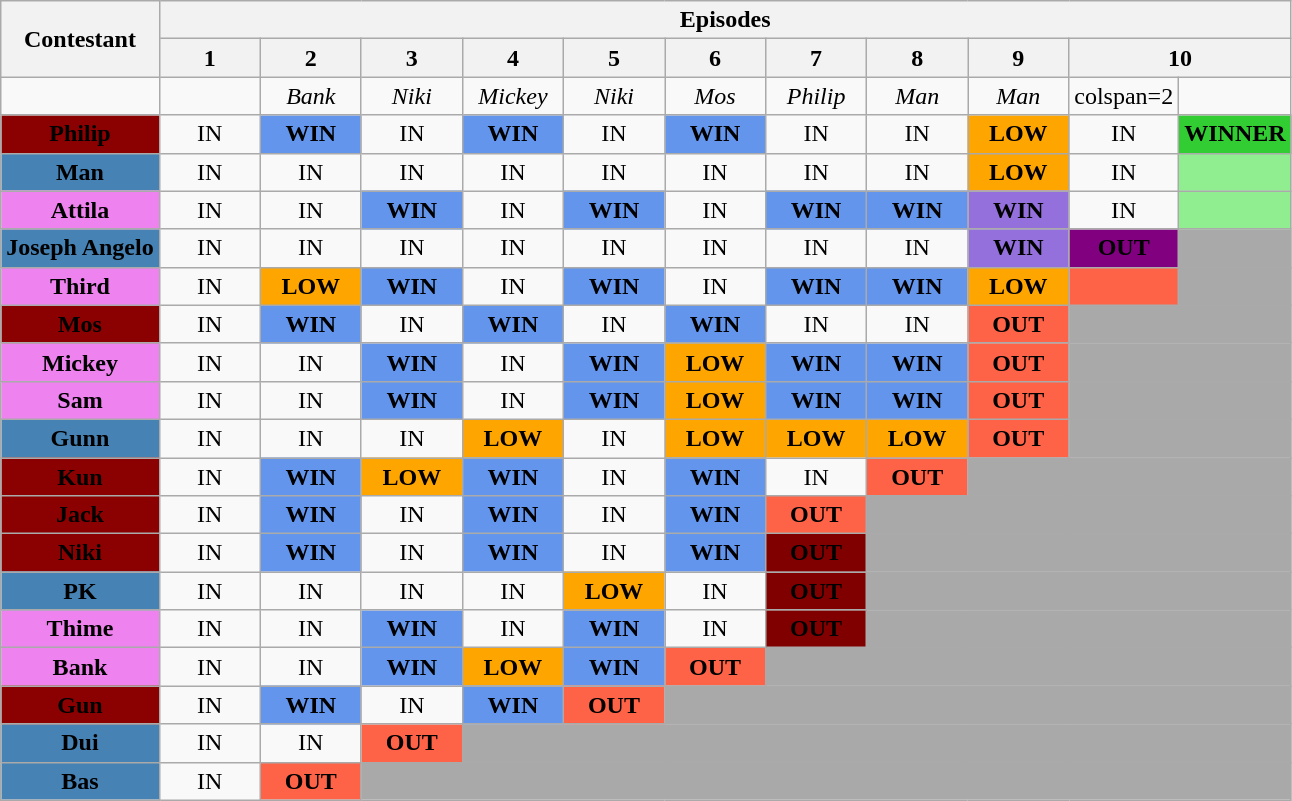<table class="wikitable" style="text-align:center;">
<tr>
<th rowspan=2>Contestant</th>
<th colspan=11>Episodes</th>
</tr>
<tr>
<th style="width:60px;">1</th>
<th style="width:60px;">2</th>
<th style="width:60px;">3</th>
<th style="width:60px;">4</th>
<th style="width:60px;">5</th>
<th style="width:60px;">6</th>
<th style="width:60px;">7</th>
<th style="width:60px;">8</th>
<th style="width:60px;">9</th>
<th colspan=2>10</th>
</tr>
<tr>
<td></td>
<td></td>
<td><em>Bank</em></td>
<td><em>Niki</em></td>
<td><em>Mickey</em></td>
<td><em>Niki</em></td>
<td><em>Mos</em></td>
<td><em>Philip</em></td>
<td><em>Man</em></td>
<td><em>Man</em></td>
<td>colspan=2 </td>
</tr>
<tr>
<td style="background:darkred;"><span> <strong>Philip</strong></span></td>
<td>IN</td>
<td style="background:cornflowerblue;"><strong>WIN</strong></td>
<td>IN</td>
<td style="background:cornflowerblue;"><strong>WIN</strong></td>
<td>IN</td>
<td style="background:cornflowerblue;"><strong>WIN</strong></td>
<td>IN</td>
<td>IN</td>
<td style="background:orange;"><strong>LOW</strong></td>
<td width="60">IN</td>
<td style="background:limegreen;"><strong>WINNER</strong></td>
</tr>
<tr>
<td style="background:steelblue;"><span> <strong>Man</strong></span></td>
<td>IN</td>
<td>IN</td>
<td>IN</td>
<td>IN</td>
<td>IN</td>
<td>IN</td>
<td>IN</td>
<td>IN</td>
<td style="background:orange;"><strong>LOW</strong></td>
<td>IN</td>
<td style="background:lightgreen;"></td>
</tr>
<tr>
<td style="background:violet;"><strong>Attila</strong></td>
<td>IN</td>
<td>IN</td>
<td style="background:cornflowerblue;"><strong>WIN</strong></td>
<td>IN</td>
<td style="background:cornflowerblue;"><strong>WIN</strong></td>
<td>IN</td>
<td style="background:cornflowerblue;"><strong>WIN</strong></td>
<td style="background:cornflowerblue;"><strong>WIN</strong></td>
<td style="background:mediumpurple;"><strong>WIN</strong></td>
<td>IN</td>
<td style="background:lightgreen;"></td>
</tr>
<tr>
<td style="background:steelblue;"><span> <strong>Joseph Angelo</strong></span></td>
<td>IN</td>
<td>IN</td>
<td>IN</td>
<td>IN</td>
<td>IN</td>
<td>IN</td>
<td>IN</td>
<td>IN</td>
<td style="background:mediumpurple;"><strong>WIN</strong></td>
<td style="background:purple;"><span><strong>OUT</strong></span></td>
<td colspan="6" style="background:darkgrey;"></td>
</tr>
<tr>
<td style="background:violet;"><strong>Third</strong></td>
<td>IN</td>
<td style="background:orange;"><strong>LOW</strong></td>
<td style="background:cornflowerblue;"><strong>WIN</strong></td>
<td>IN</td>
<td style="background:cornflowerblue;"><strong>WIN</strong></td>
<td>IN</td>
<td style="background:cornflowerblue;"><strong>WIN</strong></td>
<td style="background:cornflowerblue;"><strong>WIN</strong></td>
<td style="background:orange;"><strong>LOW</strong></td>
<td style="background:tomato;"><strong></strong></td>
<td colspan="6" style="background:darkgrey;"></td>
</tr>
<tr>
<td style="background:darkred;"><span> <strong>Mos</strong></span></td>
<td>IN</td>
<td style="background:cornflowerblue;"><strong>WIN</strong></td>
<td>IN</td>
<td style="background:cornflowerblue;"><strong>WIN</strong></td>
<td>IN</td>
<td style="background:cornflowerblue;"><strong>WIN</strong></td>
<td>IN</td>
<td>IN</td>
<td style="background:tomato;"><strong>OUT</strong></td>
<td style="background:darkgrey;" colspan=4></td>
</tr>
<tr>
<td style="background:violet;"><strong>Mickey</strong></td>
<td>IN</td>
<td>IN</td>
<td style="background:cornflowerblue;"><strong>WIN</strong></td>
<td>IN</td>
<td style="background:cornflowerblue;"><strong>WIN</strong></td>
<td style="background:orange;"><strong>LOW</strong></td>
<td style="background:cornflowerblue;"><strong>WIN</strong></td>
<td style="background:cornflowerblue;"><strong>WIN</strong></td>
<td style="background:tomato;"><strong>OUT</strong></td>
<td style="background:darkgrey;" colspan=4></td>
</tr>
<tr>
<td style="background:violet;"><strong>Sam</strong></td>
<td>IN</td>
<td>IN</td>
<td style="background:cornflowerblue;"><strong>WIN</strong></td>
<td>IN</td>
<td style="background:cornflowerblue;"><strong>WIN</strong></td>
<td style="background:orange;"><strong>LOW</strong></td>
<td style="background:cornflowerblue;"><strong>WIN</strong></td>
<td style="background:cornflowerblue;"><strong>WIN</strong></td>
<td style="background:tomato;"><strong>OUT</strong></td>
<td style="background:darkgrey;" colspan=4></td>
</tr>
<tr>
<td style="background:steelblue;"><span><strong>Gunn</strong></span></td>
<td>IN</td>
<td>IN</td>
<td>IN</td>
<td style="background:orange;"><strong>LOW</strong></td>
<td>IN</td>
<td style="background:orange;"><strong>LOW</strong></td>
<td style="background:orange;"><strong>LOW</strong></td>
<td style="background:orange;"><strong>LOW</strong></td>
<td style="background:tomato;"><strong>OUT</strong></td>
<td style="background:darkgrey;" colspan=4></td>
</tr>
<tr>
<td style="background:darkred;"><span> <strong>Kun</strong></span></td>
<td>IN</td>
<td style="background:cornflowerblue;"><strong>WIN</strong></td>
<td style="background:orange;"><strong>LOW</strong></td>
<td style="background:cornflowerblue;"><strong>WIN</strong></td>
<td>IN</td>
<td style="background:cornflowerblue;"><strong>WIN</strong></td>
<td>IN</td>
<td style="background:tomato;"><strong>OUT</strong></td>
<td style="background:darkgrey;" colspan=3></td>
</tr>
<tr>
<td style="background:darkred;"><span> <strong>Jack</strong></span></td>
<td>IN</td>
<td style="background:cornflowerblue;"><strong>WIN</strong></td>
<td>IN</td>
<td style="background:cornflowerblue;"><strong>WIN</strong></td>
<td>IN</td>
<td style="background:cornflowerblue;"><strong>WIN</strong></td>
<td style="background:tomato;"><strong>OUT</strong></td>
<td style="background:darkgrey;" colspan=4></td>
</tr>
<tr>
<td style="background:darkred;"><span> <strong>Niki</strong></span></td>
<td>IN</td>
<td style="background:cornflowerblue;"><strong>WIN</strong></td>
<td>IN</td>
<td style="background:cornflowerblue;"><strong>WIN</strong></td>
<td>IN</td>
<td style="background:cornflowerblue;"><strong>WIN</strong></td>
<td style="background:maroon;"><span><strong>OUT</strong></span></td>
<td style="background:darkgrey;" colspan=4></td>
</tr>
<tr>
<td style="background:steelblue;"><span><strong>PK</strong></span></td>
<td>IN</td>
<td>IN</td>
<td>IN</td>
<td>IN</td>
<td style="background:orange;"><strong>LOW</strong></td>
<td>IN</td>
<td style="background:maroon;"><span><strong>OUT</strong></span></td>
<td style="background:darkgrey;" colspan=4></td>
</tr>
<tr>
<td style="background:violet;"><strong>Thime</strong></td>
<td>IN</td>
<td>IN</td>
<td style="background:cornflowerblue;"><strong>WIN</strong></td>
<td>IN</td>
<td style="background:cornflowerblue;"><strong>WIN</strong></td>
<td>IN</td>
<td style="background:maroon;"><span><strong>OUT</strong></span></td>
<td style="background:darkgrey;" colspan=4></td>
</tr>
<tr>
<td style="background:violet;"><strong>Bank</strong></td>
<td>IN</td>
<td>IN</td>
<td style="background:cornflowerblue;"><strong>WIN</strong></td>
<td style="background:orange;"><strong>LOW</strong></td>
<td style="background:cornflowerblue;"><strong>WIN</strong></td>
<td style="background:tomato;"><strong>OUT</strong></td>
<td style="background:darkgrey;" colspan=5></td>
</tr>
<tr>
<td style="background:darkred;"><span> <strong>Gun</strong></span></td>
<td>IN</td>
<td style="background:cornflowerblue;"><strong>WIN</strong></td>
<td>IN</td>
<td style="background:cornflowerblue;"><strong>WIN</strong></td>
<td style="background:tomato;"><strong>OUT</strong></td>
<td style="background:darkgrey;" colspan=6></td>
</tr>
<tr>
<td style="background:steelblue;"><span><strong>Dui</strong></span></td>
<td>IN</td>
<td>IN</td>
<td style="background:tomato;"><strong>OUT</strong></td>
<td style="background:darkgrey;" colspan=8></td>
</tr>
<tr>
<td style="background:steelblue;"><span><strong>Bas</strong></span></td>
<td>IN</td>
<td style="background:tomato;"><strong>OUT</strong></td>
<td style="background:darkgrey;" colspan=9></td>
</tr>
</table>
